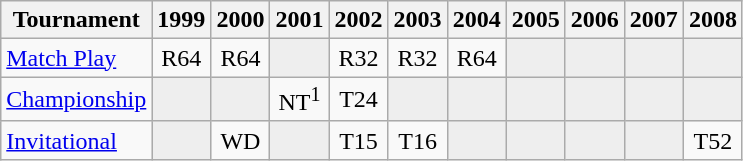<table class="wikitable" style="text-align:center;">
<tr>
<th>Tournament</th>
<th>1999</th>
<th>2000</th>
<th>2001</th>
<th>2002</th>
<th>2003</th>
<th>2004</th>
<th>2005</th>
<th>2006</th>
<th>2007</th>
<th>2008</th>
</tr>
<tr>
<td align="left"><a href='#'>Match Play</a></td>
<td>R64</td>
<td>R64</td>
<td style="background:#eeeeee;"></td>
<td>R32</td>
<td>R32</td>
<td>R64</td>
<td style="background:#eeeeee;"></td>
<td style="background:#eeeeee;"></td>
<td style="background:#eeeeee;"></td>
<td style="background:#eeeeee;"></td>
</tr>
<tr>
<td align="left"><a href='#'>Championship</a></td>
<td style="background:#eeeeee;"></td>
<td style="background:#eeeeee;"></td>
<td>NT<sup>1</sup></td>
<td>T24</td>
<td style="background:#eeeeee;"></td>
<td style="background:#eeeeee;"></td>
<td style="background:#eeeeee;"></td>
<td style="background:#eeeeee;"></td>
<td style="background:#eeeeee;"></td>
<td style="background:#eeeeee;"></td>
</tr>
<tr>
<td align="left"><a href='#'>Invitational</a></td>
<td style="background:#eeeeee;"></td>
<td>WD</td>
<td style="background:#eeeeee;"></td>
<td>T15</td>
<td>T16</td>
<td style="background:#eeeeee;"></td>
<td style="background:#eeeeee;"></td>
<td style="background:#eeeeee;"></td>
<td style="background:#eeeeee;"></td>
<td>T52</td>
</tr>
</table>
